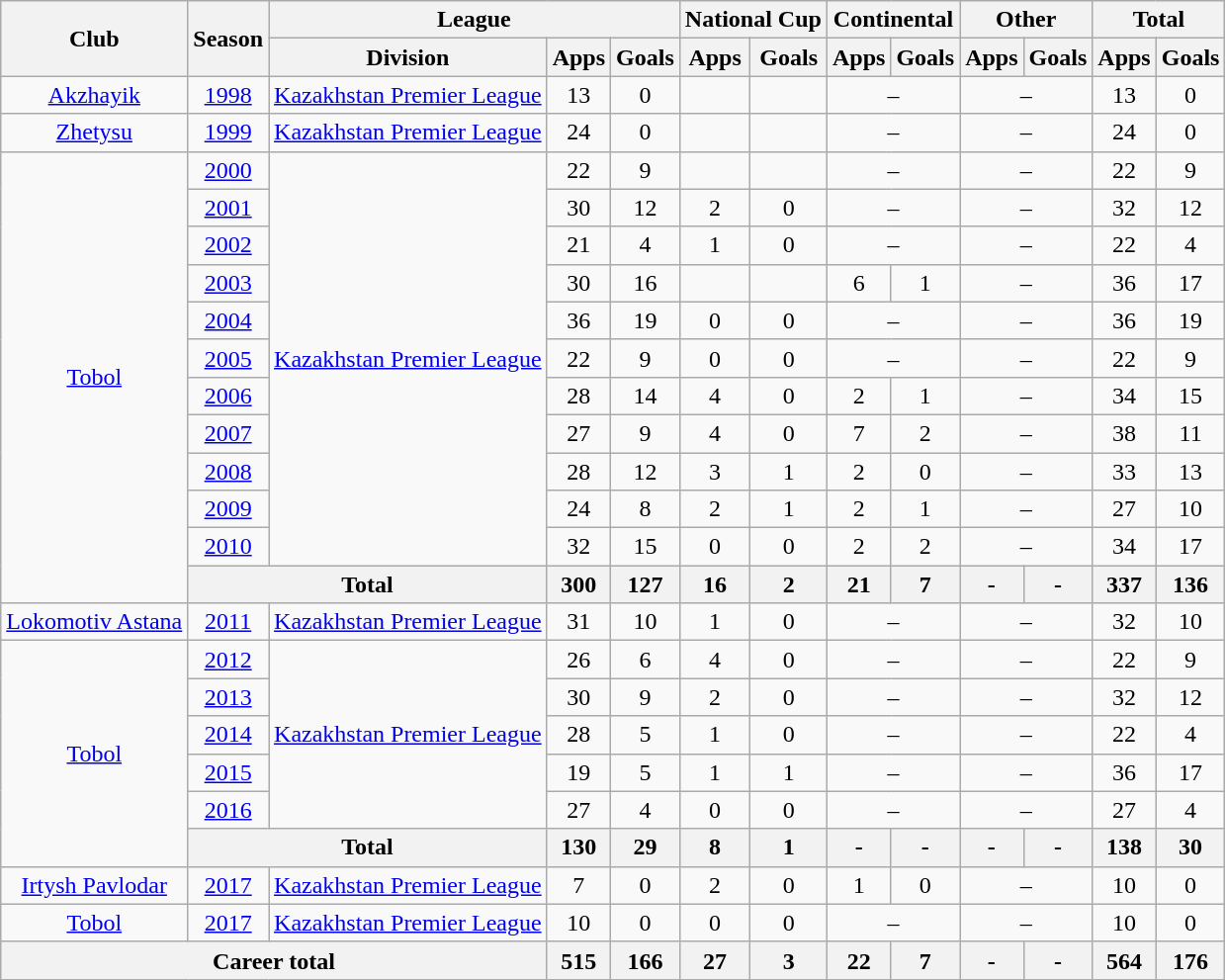<table class="wikitable" style="text-align: center;">
<tr>
<th rowspan="2">Club</th>
<th rowspan="2">Season</th>
<th colspan="3">League</th>
<th colspan="2">National Cup</th>
<th colspan="2">Continental</th>
<th colspan="2">Other</th>
<th colspan="2">Total</th>
</tr>
<tr>
<th>Division</th>
<th>Apps</th>
<th>Goals</th>
<th>Apps</th>
<th>Goals</th>
<th>Apps</th>
<th>Goals</th>
<th>Apps</th>
<th>Goals</th>
<th>Apps</th>
<th>Goals</th>
</tr>
<tr>
<td valign="center"><a href='#'>Akzhayik</a></td>
<td><a href='#'>1998</a></td>
<td><a href='#'>Kazakhstan Premier League</a></td>
<td>13</td>
<td>0</td>
<td></td>
<td></td>
<td colspan="2">–</td>
<td colspan="2">–</td>
<td>13</td>
<td>0</td>
</tr>
<tr>
<td valign="center"><a href='#'>Zhetysu</a></td>
<td><a href='#'>1999</a></td>
<td><a href='#'>Kazakhstan Premier League</a></td>
<td>24</td>
<td>0</td>
<td></td>
<td></td>
<td colspan="2">–</td>
<td colspan="2">–</td>
<td>24</td>
<td>0</td>
</tr>
<tr>
<td rowspan="12" valign="center"><a href='#'>Tobol</a></td>
<td><a href='#'>2000</a></td>
<td rowspan="11" valign="center"><a href='#'>Kazakhstan Premier League</a></td>
<td>22</td>
<td>9</td>
<td></td>
<td></td>
<td colspan="2">–</td>
<td colspan="2">–</td>
<td>22</td>
<td>9</td>
</tr>
<tr>
<td><a href='#'>2001</a></td>
<td>30</td>
<td>12</td>
<td>2</td>
<td>0</td>
<td colspan="2">–</td>
<td colspan="2">–</td>
<td>32</td>
<td>12</td>
</tr>
<tr>
<td><a href='#'>2002</a></td>
<td>21</td>
<td>4</td>
<td>1</td>
<td>0</td>
<td colspan="2">–</td>
<td colspan="2">–</td>
<td>22</td>
<td>4</td>
</tr>
<tr>
<td><a href='#'>2003</a></td>
<td>30</td>
<td>16</td>
<td></td>
<td></td>
<td>6</td>
<td>1</td>
<td colspan="2">–</td>
<td>36</td>
<td>17</td>
</tr>
<tr>
<td><a href='#'>2004</a></td>
<td>36</td>
<td>19</td>
<td>0</td>
<td>0</td>
<td colspan="2">–</td>
<td colspan="2">–</td>
<td>36</td>
<td>19</td>
</tr>
<tr>
<td><a href='#'>2005</a></td>
<td>22</td>
<td>9</td>
<td>0</td>
<td>0</td>
<td colspan="2">–</td>
<td colspan="2">–</td>
<td>22</td>
<td>9</td>
</tr>
<tr>
<td><a href='#'>2006</a></td>
<td>28</td>
<td>14</td>
<td>4</td>
<td>0</td>
<td>2</td>
<td>1</td>
<td colspan="2">–</td>
<td>34</td>
<td>15</td>
</tr>
<tr>
<td><a href='#'>2007</a></td>
<td>27</td>
<td>9</td>
<td>4</td>
<td>0</td>
<td>7</td>
<td>2</td>
<td colspan="2">–</td>
<td>38</td>
<td>11</td>
</tr>
<tr>
<td><a href='#'>2008</a></td>
<td>28</td>
<td>12</td>
<td>3</td>
<td>1</td>
<td>2</td>
<td>0</td>
<td colspan="2">–</td>
<td>33</td>
<td>13</td>
</tr>
<tr>
<td><a href='#'>2009</a></td>
<td>24</td>
<td>8</td>
<td>2</td>
<td>1</td>
<td>2</td>
<td>1</td>
<td colspan="2">–</td>
<td>27</td>
<td>10</td>
</tr>
<tr>
<td><a href='#'>2010</a></td>
<td>32</td>
<td>15</td>
<td>0</td>
<td>0</td>
<td>2</td>
<td>2</td>
<td colspan="2">–</td>
<td>34</td>
<td>17</td>
</tr>
<tr>
<th colspan="2">Total</th>
<th>300</th>
<th>127</th>
<th>16</th>
<th>2</th>
<th>21</th>
<th>7</th>
<th>-</th>
<th>-</th>
<th>337</th>
<th>136</th>
</tr>
<tr>
<td valign="center"><a href='#'>Lokomotiv Astana</a></td>
<td><a href='#'>2011</a></td>
<td><a href='#'>Kazakhstan Premier League</a></td>
<td>31</td>
<td>10</td>
<td>1</td>
<td>0</td>
<td colspan="2">–</td>
<td colspan="2">–</td>
<td>32</td>
<td>10</td>
</tr>
<tr>
<td rowspan="6" valign="center"><a href='#'>Tobol</a></td>
<td><a href='#'>2012</a></td>
<td rowspan="5" valign="center"><a href='#'>Kazakhstan Premier League</a></td>
<td>26</td>
<td>6</td>
<td>4</td>
<td>0</td>
<td colspan="2">–</td>
<td colspan="2">–</td>
<td>22</td>
<td>9</td>
</tr>
<tr>
<td><a href='#'>2013</a></td>
<td>30</td>
<td>9</td>
<td>2</td>
<td>0</td>
<td colspan="2">–</td>
<td colspan="2">–</td>
<td>32</td>
<td>12</td>
</tr>
<tr>
<td><a href='#'>2014</a></td>
<td>28</td>
<td>5</td>
<td>1</td>
<td>0</td>
<td colspan="2">–</td>
<td colspan="2">–</td>
<td>22</td>
<td>4</td>
</tr>
<tr>
<td><a href='#'>2015</a></td>
<td>19</td>
<td>5</td>
<td>1</td>
<td>1</td>
<td colspan="2">–</td>
<td colspan="2">–</td>
<td>36</td>
<td>17</td>
</tr>
<tr>
<td><a href='#'>2016</a></td>
<td>27</td>
<td>4</td>
<td>0</td>
<td>0</td>
<td colspan="2">–</td>
<td colspan="2">–</td>
<td>27</td>
<td>4</td>
</tr>
<tr>
<th colspan="2">Total</th>
<th>130</th>
<th>29</th>
<th>8</th>
<th>1</th>
<th>-</th>
<th>-</th>
<th>-</th>
<th>-</th>
<th>138</th>
<th>30</th>
</tr>
<tr>
<td valign="center"><a href='#'>Irtysh Pavlodar</a></td>
<td><a href='#'>2017</a></td>
<td><a href='#'>Kazakhstan Premier League</a></td>
<td>7</td>
<td>0</td>
<td>2</td>
<td>0</td>
<td>1</td>
<td>0</td>
<td colspan="2">–</td>
<td>10</td>
<td>0</td>
</tr>
<tr>
<td valign="center"><a href='#'>Tobol</a></td>
<td><a href='#'>2017</a></td>
<td><a href='#'>Kazakhstan Premier League</a></td>
<td>10</td>
<td>0</td>
<td>0</td>
<td>0</td>
<td colspan="2">–</td>
<td colspan="2">–</td>
<td>10</td>
<td>0</td>
</tr>
<tr>
<th colspan="3">Career total</th>
<th>515</th>
<th>166</th>
<th>27</th>
<th>3</th>
<th>22</th>
<th>7</th>
<th>-</th>
<th>-</th>
<th>564</th>
<th>176</th>
</tr>
</table>
